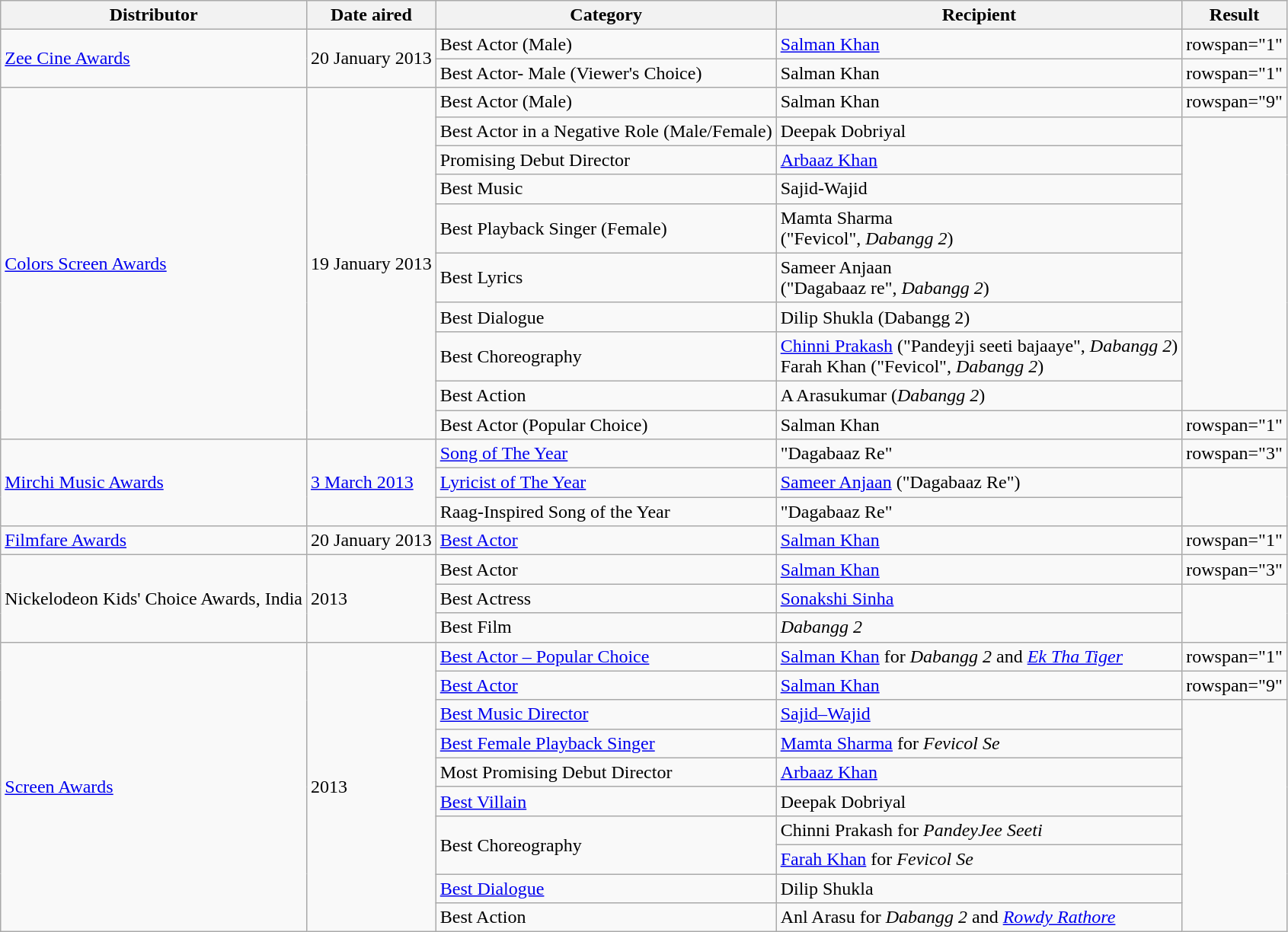<table class="wikitable">
<tr>
<th>Distributor</th>
<th>Date aired</th>
<th>Category</th>
<th>Recipient</th>
<th>Result</th>
</tr>
<tr>
<td rowspan="2"><a href='#'>Zee Cine Awards</a></td>
<td rowspan="2">20 January 2013</td>
<td Zee Cine Award for Best Actor – Male>Best Actor (Male)</td>
<td><a href='#'>Salman Khan</a></td>
<td>rowspan="1" </td>
</tr>
<tr>
<td>Best Actor- Male (Viewer's Choice)</td>
<td>Salman Khan</td>
<td>rowspan="1" </td>
</tr>
<tr>
<td rowspan="10"><a href='#'>Colors Screen Awards</a></td>
<td rowspan="10">19 January 2013</td>
<td>Best Actor (Male)</td>
<td>Salman Khan</td>
<td>rowspan="9" </td>
</tr>
<tr>
<td>Best Actor in a Negative Role (Male/Female)</td>
<td>Deepak Dobriyal</td>
</tr>
<tr>
<td>Promising Debut Director</td>
<td><a href='#'>Arbaaz Khan</a></td>
</tr>
<tr>
<td>Best Music</td>
<td>Sajid-Wajid</td>
</tr>
<tr>
<td>Best Playback Singer (Female)</td>
<td>Mamta Sharma <br> ("Fevicol", <em>Dabangg 2</em>)</td>
</tr>
<tr>
<td>Best Lyrics</td>
<td>Sameer Anjaan<br>("Dagabaaz re", <em>Dabangg 2</em>)</td>
</tr>
<tr>
<td>Best Dialogue</td>
<td>Dilip Shukla (Dabangg 2)</td>
</tr>
<tr>
<td>Best Choreography</td>
<td><a href='#'>Chinni Prakash</a> ("Pandeyji seeti bajaaye", <em>Dabangg 2</em>) <br> Farah Khan ("Fevicol", <em>Dabangg 2</em>)</td>
</tr>
<tr>
<td>Best Action</td>
<td>A Arasukumar (<em>Dabangg 2</em>)</td>
</tr>
<tr>
<td>Best Actor (Popular Choice)</td>
<td>Salman Khan</td>
<td>rowspan="1" </td>
</tr>
<tr>
<td rowspan="3"><a href='#'>Mirchi Music Awards</a></td>
<td rowspan="3"><a href='#'>3 March 2013</a></td>
<td><a href='#'>Song of The Year</a></td>
<td>"Dagabaaz Re"</td>
<td>rowspan="3" </td>
</tr>
<tr>
<td><a href='#'>Lyricist of The Year</a></td>
<td><a href='#'>Sameer Anjaan</a> ("Dagabaaz Re")</td>
</tr>
<tr>
<td>Raag-Inspired Song of the Year</td>
<td>"Dagabaaz Re"</td>
</tr>
<tr>
<td rowspan="1"><a href='#'>Filmfare Awards</a></td>
<td rowspan="1">20 January 2013</td>
<td><a href='#'>Best Actor</a></td>
<td><a href='#'>Salman Khan</a></td>
<td>rowspan="1" </td>
</tr>
<tr>
<td rowspan="3">Nickelodeon Kids' Choice Awards, India</td>
<td rowspan="3">2013</td>
<td>Best Actor</td>
<td><a href='#'>Salman Khan</a></td>
<td>rowspan="3" </td>
</tr>
<tr>
<td>Best Actress</td>
<td><a href='#'>Sonakshi Sinha</a></td>
</tr>
<tr>
<td>Best Film</td>
<td><em>Dabangg 2</em></td>
</tr>
<tr>
<td rowspan="10"><a href='#'>Screen Awards</a></td>
<td rowspan="10">2013</td>
<td><a href='#'>Best Actor – Popular Choice</a></td>
<td><a href='#'>Salman Khan</a> for <em>Dabangg 2</em> and <em><a href='#'>Ek Tha Tiger</a></em></td>
<td>rowspan="1" </td>
</tr>
<tr>
<td><a href='#'>Best Actor</a></td>
<td><a href='#'>Salman Khan</a></td>
<td>rowspan="9" </td>
</tr>
<tr>
<td><a href='#'>Best Music Director</a></td>
<td><a href='#'>Sajid–Wajid</a></td>
</tr>
<tr>
<td><a href='#'>Best Female Playback Singer</a></td>
<td><a href='#'>Mamta Sharma</a> for <em>Fevicol Se</em></td>
</tr>
<tr>
<td>Most Promising Debut Director</td>
<td><a href='#'>Arbaaz Khan</a></td>
</tr>
<tr>
<td><a href='#'>Best Villain</a></td>
<td>Deepak Dobriyal</td>
</tr>
<tr>
<td rowspan="2">Best Choreography</td>
<td>Chinni Prakash for <em>PandeyJee Seeti</em></td>
</tr>
<tr>
<td><a href='#'>Farah Khan</a> for <em>Fevicol Se</em></td>
</tr>
<tr>
<td><a href='#'>Best Dialogue</a></td>
<td>Dilip Shukla</td>
</tr>
<tr>
<td>Best Action</td>
<td>Anl Arasu for <em>Dabangg 2</em> and <em><a href='#'>Rowdy Rathore</a></em></td>
</tr>
</table>
